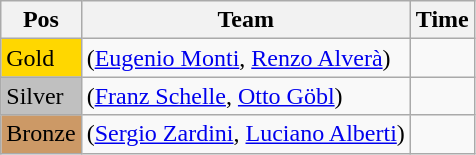<table class="wikitable">
<tr>
<th>Pos</th>
<th>Team</th>
<th>Time</th>
</tr>
<tr>
<td style="background:gold">Gold</td>
<td> (<a href='#'>Eugenio Monti</a>, <a href='#'>Renzo Alverà</a>)</td>
<td></td>
</tr>
<tr>
<td style="background:silver">Silver</td>
<td> (<a href='#'>Franz Schelle</a>, <a href='#'>Otto Göbl</a>)</td>
<td></td>
</tr>
<tr>
<td style="background:#cc9966">Bronze</td>
<td> (<a href='#'>Sergio Zardini</a>, <a href='#'>Luciano Alberti</a>)</td>
<td></td>
</tr>
</table>
